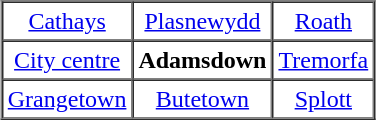<table border=1 cellpadding=3 cellspacing=0 align=center style="text-align:center;">
<tr>
<td><a href='#'>Cathays</a></td>
<td><a href='#'>Plasnewydd</a></td>
<td><a href='#'>Roath</a></td>
</tr>
<tr>
<td><a href='#'>City centre</a></td>
<td><strong>Adamsdown</strong></td>
<td><a href='#'>Tremorfa</a></td>
</tr>
<tr>
<td><a href='#'>Grangetown</a></td>
<td><a href='#'>Butetown</a></td>
<td><a href='#'>Splott</a></td>
</tr>
<tr>
</tr>
</table>
